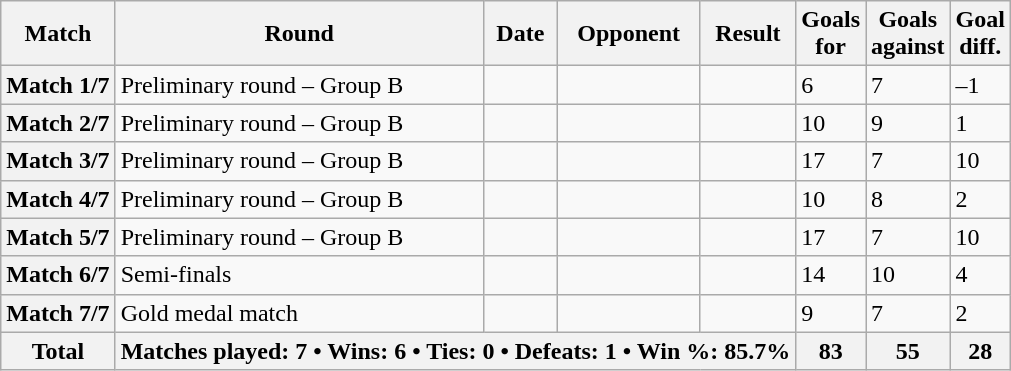<table class="wikitable sortable sticky-header defaultcenter col3right col4left" style="font-size: 100%; margin-left: 1em;">
<tr>
<th scope="col">Match</th>
<th scope="col">Round</th>
<th scope="col">Date</th>
<th scope="col">Opponent</th>
<th scope="col">Result</th>
<th scope="col">Goals<br>for</th>
<th scope="col">Goals<br>against</th>
<th scope="col">Goal<br>diff.</th>
</tr>
<tr>
<th scope="row">Match 1/7</th>
<td>Preliminary round – Group B</td>
<td></td>
<td></td>
<td></td>
<td>6</td>
<td>7</td>
<td>–1</td>
</tr>
<tr>
<th scope="row">Match 2/7</th>
<td>Preliminary round – Group B</td>
<td></td>
<td></td>
<td></td>
<td>10</td>
<td>9</td>
<td>1</td>
</tr>
<tr>
<th scope="row">Match 3/7</th>
<td>Preliminary round – Group B</td>
<td></td>
<td></td>
<td></td>
<td>17</td>
<td>7</td>
<td>10</td>
</tr>
<tr>
<th scope="row">Match 4/7</th>
<td>Preliminary round – Group B</td>
<td></td>
<td></td>
<td></td>
<td>10</td>
<td>8</td>
<td>2</td>
</tr>
<tr>
<th scope="row">Match 5/7</th>
<td>Preliminary round – Group B</td>
<td></td>
<td></td>
<td></td>
<td>17</td>
<td>7</td>
<td>10</td>
</tr>
<tr>
<th scope="row">Match 6/7</th>
<td>Semi-finals</td>
<td></td>
<td></td>
<td></td>
<td>14</td>
<td>10</td>
<td>4</td>
</tr>
<tr>
<th scope="row">Match 7/7</th>
<td>Gold medal match</td>
<td></td>
<td></td>
<td></td>
<td>9</td>
<td>7</td>
<td>2</td>
</tr>
<tr class="sortbottom">
<th>Total</th>
<th colspan="4">Matches played: 7 • Wins: 6 • Ties: 0 • Defeats: 1 • Win %: 85.7%</th>
<th>83</th>
<th>55</th>
<th>28</th>
</tr>
</table>
